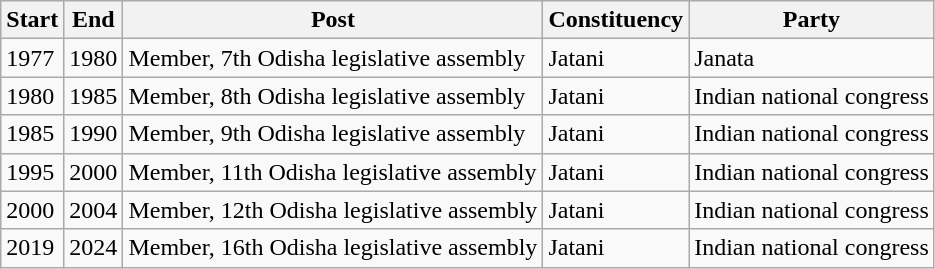<table class="wikitable sortable">
<tr>
<th>Start</th>
<th>End</th>
<th>Post</th>
<th>Constituency</th>
<th>Party</th>
</tr>
<tr>
<td>1977</td>
<td>1980</td>
<td>Member, 7th Odisha legislative assembly</td>
<td>Jatani</td>
<td>Janata</td>
</tr>
<tr>
<td>1980</td>
<td>1985</td>
<td>Member, 8th Odisha legislative assembly</td>
<td>Jatani</td>
<td>Indian national congress</td>
</tr>
<tr>
<td>1985</td>
<td>1990</td>
<td>Member, 9th Odisha legislative assembly</td>
<td>Jatani</td>
<td>Indian national congress</td>
</tr>
<tr>
<td>1995</td>
<td>2000</td>
<td>Member, 11th Odisha legislative assembly</td>
<td>Jatani</td>
<td>Indian national congress</td>
</tr>
<tr>
<td>2000</td>
<td>2004</td>
<td>Member, 12th Odisha legislative assembly</td>
<td>Jatani</td>
<td>Indian national congress</td>
</tr>
<tr>
<td>2019</td>
<td>2024</td>
<td>Member, 16th Odisha legislative assembly</td>
<td>Jatani</td>
<td>Indian national congress</td>
</tr>
</table>
